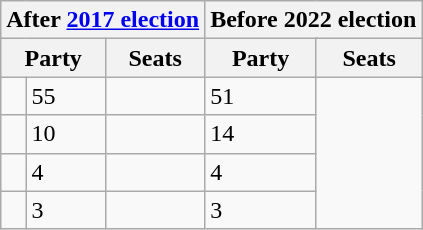<table class="wikitable">
<tr>
<th colspan="3">After <a href='#'>2017 election</a></th>
<th colspan="3">Before 2022 election</th>
</tr>
<tr>
<th colspan="2">Party</th>
<th>Seats</th>
<th colspan="2">Party</th>
<th>Seats</th>
</tr>
<tr>
<td></td>
<td>55</td>
<td></td>
<td>51</td>
</tr>
<tr>
<td></td>
<td>10</td>
<td></td>
<td>14</td>
</tr>
<tr>
<td></td>
<td>4</td>
<td></td>
<td>4</td>
</tr>
<tr>
<td></td>
<td>3</td>
<td></td>
<td>3</td>
</tr>
</table>
